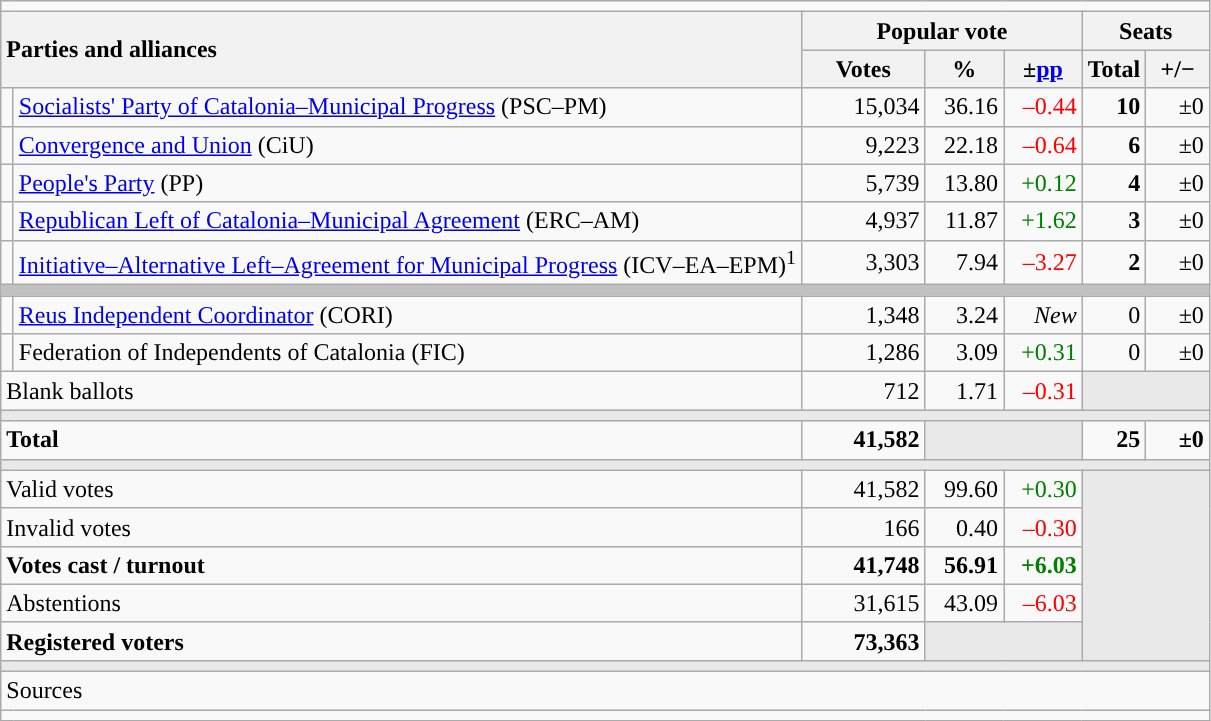<table class="wikitable" style="text-align:right;">
<tr>
<td colspan="7"></td>
</tr>
<tr>
<th style="text-align:left;" rowspan="2" colspan="2" width="525">Parties and alliances</th>
<th colspan="3">Popular vote</th>
<th colspan="2">Seats</th>
</tr>
<tr>
<th width="75">Votes</th>
<th width="45">%</th>
<th width="45">±<a href='#'>pp</a></th>
<th width="35">Total</th>
<th width="35">+/−</th>
</tr>
<tr>
<td width="1" style="color:inherit;background:"></td>
<td align="left"><a href='#'>Socialists' Party of Catalonia–Municipal Progress</a> (PSC–PM)</td>
<td>15,034</td>
<td>36.16</td>
<td style="color:red;">–0.44</td>
<td><strong>10</strong></td>
<td>±0</td>
</tr>
<tr>
<td style="color:inherit;background:"></td>
<td align="left"><a href='#'>Convergence and Union</a> (CiU)</td>
<td>9,223</td>
<td>22.18</td>
<td style="color:red;">–0.64</td>
<td><strong>6</strong></td>
<td>±0</td>
</tr>
<tr>
<td style="color:inherit;background:"></td>
<td align="left"><a href='#'>People's Party</a> (PP)</td>
<td>5,739</td>
<td>13.80</td>
<td style="color:green;">+0.12</td>
<td><strong>4</strong></td>
<td>±0</td>
</tr>
<tr>
<td style="color:inherit;background:"></td>
<td align="left"><a href='#'>Republican Left of Catalonia–Municipal Agreement</a> (ERC–AM)</td>
<td>4,937</td>
<td>11.87</td>
<td style="color:green;">+1.62</td>
<td><strong>3</strong></td>
<td>±0</td>
</tr>
<tr>
<td style="color:inherit;background:"></td>
<td align="left"><a href='#'>Initiative–Alternative Left–Agreement for Municipal Progress</a> (ICV–EA–EPM)<sup>1</sup></td>
<td>3,303</td>
<td>7.94</td>
<td style="color:red;">–3.27</td>
<td><strong>2</strong></td>
<td>±0</td>
</tr>
<tr>
<td colspan="7" style="color:inherit;background:#C0C0C0"></td>
</tr>
<tr>
<td style="color:inherit;background:"></td>
<td align="left"><a href='#'>Reus Independent Coordinator</a> (CORI)</td>
<td>1,348</td>
<td>3.24</td>
<td><em>New</em></td>
<td>0</td>
<td>±0</td>
</tr>
<tr>
<td style="color:inherit;background:"></td>
<td align="left">Federation of Independents of Catalonia (FIC)</td>
<td>1,286</td>
<td>3.09</td>
<td style="color:green;">+0.31</td>
<td>0</td>
<td>±0</td>
</tr>
<tr>
<td align="left" colspan="2">Blank ballots</td>
<td>712</td>
<td>1.71</td>
<td style="color:red;">–0.31</td>
<td style="color:inherit;background:#E9E9E9" colspan="2"></td>
</tr>
<tr>
<td colspan="7" style="color:inherit;background:#E9E9E9"></td>
</tr>
<tr style="font-weight:bold;">
<td align="left" colspan="2">Total</td>
<td>41,582</td>
<td bgcolor="#E9E9E9" colspan="2"></td>
<td>25</td>
<td>±0</td>
</tr>
<tr>
<td colspan="7" style="color:inherit;background:#E9E9E9"></td>
</tr>
<tr>
<td align="left" colspan="2">Valid votes</td>
<td>41,582</td>
<td>99.60</td>
<td style="color:green;">+0.30</td>
<td bgcolor="#E9E9E9" colspan="2" rowspan="5"></td>
</tr>
<tr>
<td align="left" colspan="2">Invalid votes</td>
<td>166</td>
<td>0.40</td>
<td style="color:red;">–0.30</td>
</tr>
<tr style="font-weight:bold;">
<td align="left" colspan="2">Votes cast / turnout</td>
<td>41,748</td>
<td>56.91</td>
<td style="color:green;">+6.03</td>
</tr>
<tr>
<td align="left" colspan="2">Abstentions</td>
<td>31,615</td>
<td>43.09</td>
<td style="color:red;">–6.03</td>
</tr>
<tr style="font-weight:bold;">
<td align="left" colspan="2">Registered voters</td>
<td>73,363</td>
<td bgcolor="#E9E9E9" colspan="2"></td>
</tr>
<tr>
<td colspan="7" style="color:inherit;background:#E9E9E9"></td>
</tr>
<tr>
<td align="left" colspan="7">Sources</td>
</tr>
<tr>
<td colspan="7" style="text-align:left; max-width:790px;"></td>
</tr>
</table>
